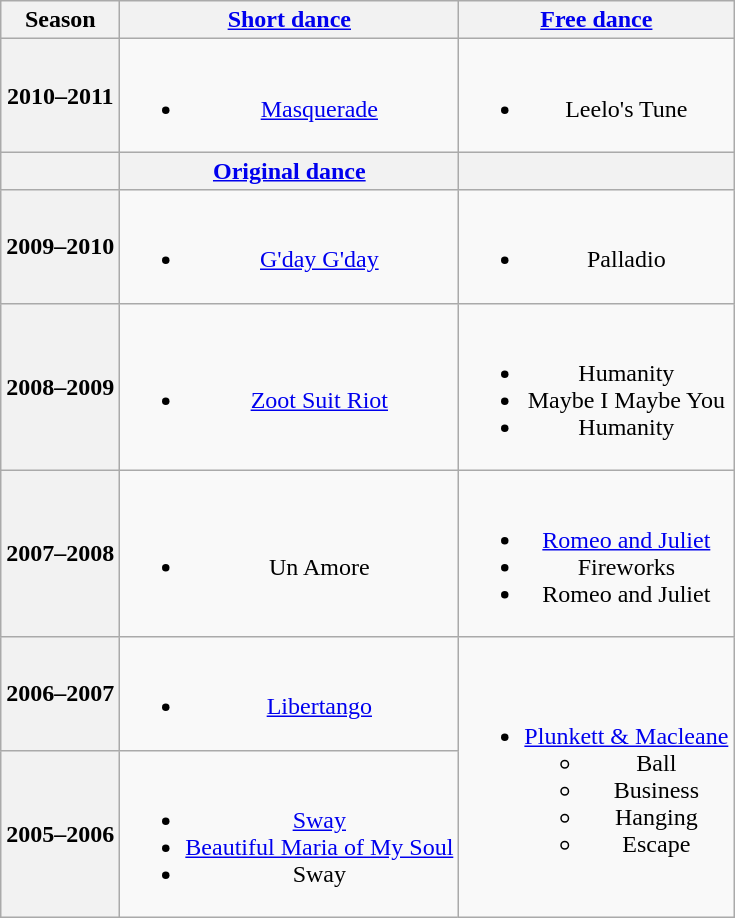<table class=wikitable style=text-align:center>
<tr>
<th>Season</th>
<th><a href='#'>Short dance</a></th>
<th><a href='#'>Free dance</a></th>
</tr>
<tr>
<th>2010–2011 <br></th>
<td><br><ul><li> <a href='#'>Masquerade</a> <br></li></ul></td>
<td><br><ul><li>Leelo's Tune <br></li></ul></td>
</tr>
<tr>
<th></th>
<th><a href='#'>Original dance</a></th>
<th></th>
</tr>
<tr>
<th>2009–2010 <br></th>
<td><br><ul><li> <a href='#'>G'day G'day</a> <br></li></ul></td>
<td><br><ul><li>Palladio <br></li></ul></td>
</tr>
<tr>
<th>2008–2009 <br></th>
<td><br><ul><li> <a href='#'>Zoot Suit Riot</a> <br></li></ul></td>
<td><br><ul><li>Humanity <br></li><li>Maybe I Maybe You <br></li><li>Humanity <br></li></ul></td>
</tr>
<tr>
<th>2007–2008 <br></th>
<td><br><ul><li> Un Amore <br></li></ul></td>
<td><br><ul><li><a href='#'>Romeo and Juliet</a> <br></li><li>Fireworks <br></li><li>Romeo and Juliet <br></li></ul></td>
</tr>
<tr>
<th>2006–2007 <br></th>
<td><br><ul><li> <a href='#'>Libertango</a> <br></li></ul></td>
<td rowspan=2><br><ul><li><a href='#'>Plunkett & Macleane</a> <br><ul><li>Ball</li><li>Business</li><li>Hanging</li><li>Escape <br></li></ul></li></ul></td>
</tr>
<tr>
<th>2005–2006 <br></th>
<td><br><ul><li> <a href='#'>Sway</a> <br></li><li> <a href='#'>Beautiful Maria of My Soul</a> <br></li><li> Sway <br></li></ul></td>
</tr>
</table>
